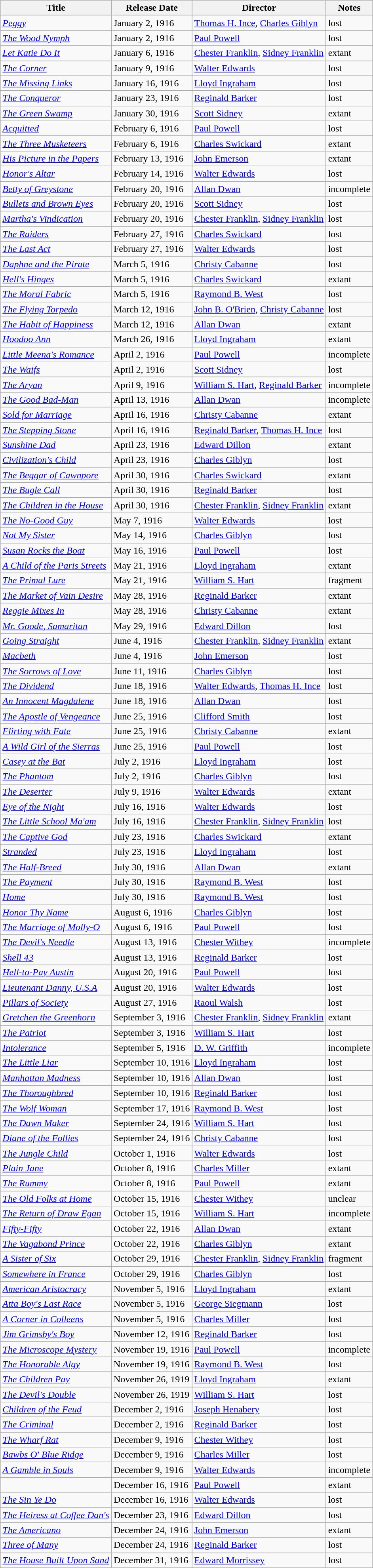<table class="wikitable sortable">
<tr>
<th>Title</th>
<th>Release Date</th>
<th>Director</th>
<th>Notes</th>
</tr>
<tr>
<td><em><a href='#'>Peggy</a></em></td>
<td>January 2, 1916</td>
<td><a href='#'>Thomas H. Ince</a>, <a href='#'>Charles Giblyn</a></td>
<td>lost</td>
</tr>
<tr>
<td><em><a href='#'>The Wood Nymph</a></em></td>
<td>January 2, 1916</td>
<td><a href='#'>Paul Powell</a></td>
<td>lost</td>
</tr>
<tr>
<td><em><a href='#'>Let Katie Do It</a></em></td>
<td>January 6, 1916</td>
<td><a href='#'>Chester Franklin</a>, <a href='#'>Sidney Franklin</a></td>
<td>extant</td>
</tr>
<tr>
<td><em><a href='#'>The Corner</a></em></td>
<td>January 9, 1916</td>
<td><a href='#'>Walter Edwards</a></td>
<td>lost</td>
</tr>
<tr>
<td><em><a href='#'>The Missing Links</a></em></td>
<td>January 16, 1916</td>
<td><a href='#'>Lloyd Ingraham</a></td>
<td>lost</td>
</tr>
<tr>
<td><em><a href='#'>The Conqueror</a></em></td>
<td>January 23, 1916</td>
<td><a href='#'>Reginald Barker</a></td>
<td>lost</td>
</tr>
<tr>
<td><em><a href='#'>The Green Swamp</a></em></td>
<td>January 30, 1916</td>
<td><a href='#'>Scott Sidney</a></td>
<td>extant</td>
</tr>
<tr>
<td><em><a href='#'>Acquitted</a></em></td>
<td>February 6, 1916</td>
<td><a href='#'>Paul Powell</a></td>
<td>lost</td>
</tr>
<tr>
<td><em><a href='#'>The Three Musketeers</a></em></td>
<td>February 6, 1916</td>
<td><a href='#'>Charles Swickard</a></td>
<td>extant</td>
</tr>
<tr>
<td><em><a href='#'>His Picture in the Papers</a></em></td>
<td>February 13, 1916</td>
<td><a href='#'>John Emerson</a></td>
<td>extant</td>
</tr>
<tr>
<td><em><a href='#'>Honor's Altar</a></em></td>
<td>February 14, 1916</td>
<td><a href='#'>Walter Edwards</a></td>
<td>lost</td>
</tr>
<tr>
<td><em><a href='#'>Betty of Greystone</a></em></td>
<td>February 20, 1916</td>
<td><a href='#'>Allan Dwan</a></td>
<td>incomplete</td>
</tr>
<tr>
<td><em><a href='#'>Bullets and Brown Eyes</a></em></td>
<td>February 20, 1916</td>
<td><a href='#'>Scott Sidney</a></td>
<td>lost</td>
</tr>
<tr>
<td><em><a href='#'>Martha's Vindication</a></em></td>
<td>February 20, 1916</td>
<td><a href='#'>Chester Franklin</a>, <a href='#'>Sidney Franklin</a></td>
<td>lost</td>
</tr>
<tr>
<td><em><a href='#'>The Raiders</a></em></td>
<td>February 27, 1916</td>
<td><a href='#'>Charles Swickard</a></td>
<td>lost</td>
</tr>
<tr>
<td><em><a href='#'>The Last Act</a></em></td>
<td>February 27, 1916</td>
<td><a href='#'>Walter Edwards</a></td>
<td>lost</td>
</tr>
<tr>
<td><em><a href='#'>Daphne and the Pirate</a></em></td>
<td>March 5, 1916</td>
<td><a href='#'>Christy Cabanne</a></td>
<td>lost</td>
</tr>
<tr>
<td><em><a href='#'>Hell's Hinges</a></em></td>
<td>March 5, 1916</td>
<td><a href='#'>Charles Swickard</a></td>
<td>extant</td>
</tr>
<tr>
<td><em><a href='#'>The Moral Fabric</a></em></td>
<td>March 5, 1916</td>
<td><a href='#'>Raymond B. West</a></td>
<td>lost</td>
</tr>
<tr>
<td><em><a href='#'>The Flying Torpedo</a></em></td>
<td>March 12, 1916</td>
<td><a href='#'>John B. O'Brien</a>, <a href='#'>Christy Cabanne</a></td>
<td>lost</td>
</tr>
<tr>
<td><em><a href='#'>The Habit of Happiness</a></em></td>
<td>March 12, 1916</td>
<td><a href='#'>Allan Dwan</a></td>
<td>extant</td>
</tr>
<tr>
<td><em><a href='#'>Hoodoo Ann</a></em></td>
<td>March 26, 1916</td>
<td><a href='#'>Lloyd Ingraham</a></td>
<td>extant</td>
</tr>
<tr>
<td><em><a href='#'>Little Meena's Romance</a></em></td>
<td>April 2, 1916</td>
<td><a href='#'>Paul Powell</a></td>
<td>incomplete</td>
</tr>
<tr>
<td><em><a href='#'>The Waifs</a></em></td>
<td>April 2, 1916</td>
<td><a href='#'>Scott Sidney</a></td>
<td>lost</td>
</tr>
<tr>
<td><em><a href='#'>The Aryan</a></em></td>
<td>April 9, 1916</td>
<td><a href='#'>William S. Hart</a>, <a href='#'>Reginald Barker</a></td>
<td>incomplete</td>
</tr>
<tr>
<td><em><a href='#'>The Good Bad-Man</a></em></td>
<td>April 13, 1916</td>
<td><a href='#'>Allan Dwan</a></td>
<td>incomplete</td>
</tr>
<tr>
<td><em><a href='#'>Sold for Marriage</a></em></td>
<td>April 16, 1916</td>
<td><a href='#'>Christy Cabanne</a></td>
<td>extant</td>
</tr>
<tr>
<td><em><a href='#'>The Stepping Stone</a></em></td>
<td>April 16, 1916</td>
<td><a href='#'>Reginald Barker</a>, <a href='#'>Thomas H. Ince</a></td>
<td>lost</td>
</tr>
<tr>
<td><em><a href='#'>Sunshine Dad</a></em></td>
<td>April 23, 1916</td>
<td><a href='#'>Edward Dillon</a></td>
<td>extant</td>
</tr>
<tr>
<td><em><a href='#'>Civilization's Child</a></em></td>
<td>April 23, 1916</td>
<td><a href='#'>Charles Giblyn</a></td>
<td>lost</td>
</tr>
<tr>
<td><em><a href='#'>The Beggar of Cawnpore </a></em></td>
<td>April 30, 1916</td>
<td><a href='#'>Charles Swickard</a></td>
<td>extant</td>
</tr>
<tr>
<td><em><a href='#'>The Bugle Call</a></em></td>
<td>April 30, 1916</td>
<td><a href='#'>Reginald Barker</a></td>
<td>lost</td>
</tr>
<tr>
<td><em><a href='#'>The Children in the House</a></em></td>
<td>April 30, 1916</td>
<td><a href='#'>Chester Franklin</a>, <a href='#'>Sidney Franklin</a></td>
<td>extant</td>
</tr>
<tr>
<td><em><a href='#'>The No-Good Guy</a></em></td>
<td>May 7, 1916</td>
<td><a href='#'>Walter Edwards</a></td>
<td>lost</td>
</tr>
<tr>
<td><em><a href='#'>Not My Sister</a></em></td>
<td>May 14, 1916</td>
<td><a href='#'>Charles Giblyn</a></td>
<td>lost</td>
</tr>
<tr>
<td><em><a href='#'>Susan Rocks the Boat</a></em></td>
<td>May 16, 1916</td>
<td><a href='#'>Paul Powell</a></td>
<td>lost</td>
</tr>
<tr>
<td><em><a href='#'>A Child of the Paris Streets</a></em></td>
<td>May 21, 1916</td>
<td><a href='#'>Lloyd Ingraham</a></td>
<td>extant</td>
</tr>
<tr>
<td><em><a href='#'>The Primal Lure</a></em></td>
<td>May 21, 1916</td>
<td><a href='#'>William S. Hart</a></td>
<td>fragment</td>
</tr>
<tr>
<td><em><a href='#'>The Market of Vain Desire</a></em></td>
<td>May 28, 1916</td>
<td><a href='#'>Reginald Barker</a></td>
<td>extant</td>
</tr>
<tr>
<td><em><a href='#'>Reggie Mixes In</a></em></td>
<td>May 28, 1916</td>
<td><a href='#'>Christy Cabanne</a></td>
<td>extant</td>
</tr>
<tr>
<td><em><a href='#'>Mr. Goode, Samaritan</a></em></td>
<td>May 29, 1916</td>
<td><a href='#'>Edward Dillon</a></td>
<td>lost</td>
</tr>
<tr>
<td><em><a href='#'>Going Straight</a></em></td>
<td>June 4, 1916</td>
<td><a href='#'>Chester Franklin</a>, <a href='#'>Sidney Franklin</a></td>
<td>extant</td>
</tr>
<tr>
<td><em><a href='#'>Macbeth</a></em></td>
<td>June 4, 1916</td>
<td><a href='#'>John Emerson</a></td>
<td>lost</td>
</tr>
<tr>
<td><em><a href='#'>The Sorrows of Love</a></em></td>
<td>June 11, 1916</td>
<td><a href='#'>Charles Giblyn</a></td>
<td>lost</td>
</tr>
<tr>
<td><em><a href='#'>The Dividend</a></em></td>
<td>June 18, 1916</td>
<td><a href='#'>Walter Edwards</a>, <a href='#'>Thomas H. Ince</a></td>
<td>lost</td>
</tr>
<tr>
<td><em><a href='#'>An Innocent Magdalene</a></em></td>
<td>June 18, 1916</td>
<td><a href='#'>Allan Dwan</a></td>
<td>lost</td>
</tr>
<tr>
<td><em><a href='#'>The Apostle of Vengeance</a></em></td>
<td>June 25, 1916</td>
<td><a href='#'>Clifford Smith</a></td>
<td>lost</td>
</tr>
<tr>
<td><em><a href='#'>Flirting with Fate</a></em></td>
<td>June 25, 1916</td>
<td><a href='#'>Christy Cabanne</a></td>
<td>extant</td>
</tr>
<tr>
<td><em><a href='#'>A Wild Girl of the Sierras</a></em></td>
<td>June 25, 1916</td>
<td><a href='#'>Paul Powell</a></td>
<td>lost</td>
</tr>
<tr>
<td><em><a href='#'>Casey at the Bat</a></em></td>
<td>July 2, 1916</td>
<td><a href='#'>Lloyd Ingraham</a></td>
<td>lost</td>
</tr>
<tr>
<td><em><a href='#'>The Phantom</a></em></td>
<td>July 2, 1916</td>
<td><a href='#'>Charles Giblyn</a></td>
<td>lost</td>
</tr>
<tr>
<td><em><a href='#'>The Deserter</a></em></td>
<td>July 9, 1916</td>
<td><a href='#'>Walter Edwards</a></td>
<td>extant</td>
</tr>
<tr>
<td><em><a href='#'>Eye of the Night</a></em></td>
<td>July 16, 1916</td>
<td><a href='#'>Walter Edwards</a></td>
<td>lost</td>
</tr>
<tr>
<td><em><a href='#'>The Little School Ma'am</a></em></td>
<td>July 16, 1916</td>
<td><a href='#'>Chester Franklin</a>, <a href='#'>Sidney Franklin</a></td>
<td>lost</td>
</tr>
<tr>
<td><em><a href='#'>The Captive God</a></em></td>
<td>July 23, 1916</td>
<td><a href='#'>Charles Swickard</a></td>
<td>extant</td>
</tr>
<tr>
<td><em><a href='#'>Stranded</a></em></td>
<td>July 23, 1916</td>
<td><a href='#'>Lloyd Ingraham</a></td>
<td>lost</td>
</tr>
<tr>
<td><em><a href='#'>The Half-Breed</a></em></td>
<td>July 30, 1916</td>
<td><a href='#'>Allan Dwan</a></td>
<td>extant</td>
</tr>
<tr>
<td><em><a href='#'>The Payment</a></em></td>
<td>July 30, 1916</td>
<td><a href='#'>Raymond B. West</a></td>
<td>lost</td>
</tr>
<tr>
<td><em><a href='#'>Home</a></em></td>
<td>July 30, 1916</td>
<td><a href='#'>Raymond B. West</a></td>
<td>lost</td>
</tr>
<tr>
<td><em><a href='#'>Honor Thy Name</a></em></td>
<td>August 6, 1916</td>
<td><a href='#'>Charles Giblyn</a></td>
<td>lost</td>
</tr>
<tr>
<td><em><a href='#'>The Marriage of Molly-O</a></em></td>
<td>August 6, 1916</td>
<td><a href='#'>Paul Powell</a></td>
<td>lost</td>
</tr>
<tr>
<td><em><a href='#'>The Devil's Needle</a></em></td>
<td>August 13, 1916</td>
<td><a href='#'>Chester Withey</a></td>
<td>incomplete</td>
</tr>
<tr>
<td><em><a href='#'>Shell 43</a></em></td>
<td>August 13, 1916</td>
<td><a href='#'>Reginald Barker</a></td>
<td>lost</td>
</tr>
<tr>
<td><em><a href='#'>Hell-to-Pay Austin</a></em></td>
<td>August 20, 1916</td>
<td><a href='#'>Paul Powell</a></td>
<td>lost</td>
</tr>
<tr>
<td><em><a href='#'>Lieutenant Danny, U.S.A</a></em></td>
<td>August 20, 1916</td>
<td><a href='#'>Walter Edwards</a></td>
<td>lost</td>
</tr>
<tr>
<td><em><a href='#'>Pillars of Society</a></em></td>
<td>August 27, 1916</td>
<td><a href='#'>Raoul Walsh</a></td>
<td>lost</td>
</tr>
<tr>
<td><em><a href='#'>Gretchen the Greenhorn</a></em></td>
<td>September 3, 1916</td>
<td><a href='#'>Chester Franklin</a>, <a href='#'>Sidney Franklin</a></td>
<td>extant</td>
</tr>
<tr>
<td><em><a href='#'>The Patriot</a></em></td>
<td>September 3, 1916</td>
<td><a href='#'>William S. Hart</a></td>
<td>lost</td>
</tr>
<tr>
<td><em><a href='#'>Intolerance</a></em></td>
<td>September 5, 1916</td>
<td><a href='#'>D. W. Griffith</a></td>
<td>incomplete</td>
</tr>
<tr>
<td><em><a href='#'>The Little Liar</a></em></td>
<td>September 10, 1916</td>
<td><a href='#'>Lloyd Ingraham</a></td>
<td>lost</td>
</tr>
<tr>
<td><em><a href='#'>Manhattan Madness</a></em></td>
<td>September 10, 1916</td>
<td><a href='#'>Allan Dwan</a></td>
<td>lost</td>
</tr>
<tr>
<td><em><a href='#'>The Thoroughbred</a></em></td>
<td>September 10, 1916</td>
<td><a href='#'>Reginald Barker</a></td>
<td>lost</td>
</tr>
<tr>
<td><em><a href='#'>The Wolf Woman</a></em></td>
<td>September 17, 1916</td>
<td><a href='#'>Raymond B. West</a></td>
<td>lost</td>
</tr>
<tr>
<td><em><a href='#'>The Dawn Maker</a></em></td>
<td>September 24, 1916</td>
<td><a href='#'>William S. Hart</a></td>
<td>lost</td>
</tr>
<tr>
<td><em><a href='#'>Diane of the Follies</a></em></td>
<td>September 24, 1916</td>
<td><a href='#'>Christy Cabanne</a></td>
<td>lost</td>
</tr>
<tr>
<td><em><a href='#'>The Jungle Child</a></em></td>
<td>October 1, 1916</td>
<td><a href='#'>Walter Edwards</a></td>
<td>lost</td>
</tr>
<tr>
<td><em><a href='#'>Plain Jane</a></em></td>
<td>October 8, 1916</td>
<td><a href='#'>Charles Miller</a></td>
<td>extant</td>
</tr>
<tr>
<td><em><a href='#'>The Rummy</a></em></td>
<td>October 8, 1916</td>
<td><a href='#'>Paul Powell</a></td>
<td>extant</td>
</tr>
<tr>
<td><em><a href='#'>The Old Folks at Home</a></em></td>
<td>October 15, 1916</td>
<td><a href='#'>Chester Withey</a></td>
<td>unclear</td>
</tr>
<tr>
<td><em><a href='#'>The Return of Draw Egan</a></em></td>
<td>October 15, 1916</td>
<td><a href='#'>William S. Hart</a></td>
<td>incomplete</td>
</tr>
<tr>
<td><em><a href='#'>Fifty-Fifty</a></em></td>
<td>October 22, 1916</td>
<td><a href='#'>Allan Dwan</a></td>
<td>extant</td>
</tr>
<tr>
<td><em><a href='#'>The Vagabond Prince</a></em></td>
<td>October 22, 1916</td>
<td><a href='#'>Charles Giblyn</a></td>
<td>extant</td>
</tr>
<tr>
<td><em><a href='#'>A Sister of Six</a></em></td>
<td>October 29, 1916</td>
<td><a href='#'>Chester Franklin</a>, <a href='#'>Sidney Franklin</a></td>
<td>fragment</td>
</tr>
<tr>
<td><em><a href='#'>Somewhere in France</a></em></td>
<td>October 29, 1916</td>
<td><a href='#'>Charles Giblyn</a></td>
<td>lost</td>
</tr>
<tr>
<td><em><a href='#'>American Aristocracy</a></em></td>
<td>November 5, 1916</td>
<td><a href='#'>Lloyd Ingraham</a></td>
<td>extant</td>
</tr>
<tr>
<td><em><a href='#'>Atta Boy's Last Race</a></em></td>
<td>November 5, 1916</td>
<td><a href='#'>George Siegmann</a></td>
<td>lost</td>
</tr>
<tr>
<td><em><a href='#'>A Corner in Colleens </a></em></td>
<td>November 5, 1916</td>
<td><a href='#'>Charles Miller</a></td>
<td>lost</td>
</tr>
<tr>
<td><em><a href='#'>Jim Grimsby's Boy</a></em></td>
<td>November 12, 1916</td>
<td><a href='#'>Reginald Barker</a></td>
<td>lost</td>
</tr>
<tr>
<td><em><a href='#'>The Microscope Mystery</a></em></td>
<td>November 19, 1916</td>
<td><a href='#'>Paul Powell</a></td>
<td>incomplete</td>
</tr>
<tr>
<td><em><a href='#'>The Honorable Algy</a></em></td>
<td>November 19, 1916</td>
<td><a href='#'>Raymond B. West</a></td>
<td>lost</td>
</tr>
<tr>
<td><em><a href='#'>The Children Pay</a></em></td>
<td>November 26, 1919</td>
<td><a href='#'>Lloyd Ingraham</a></td>
<td>extant</td>
</tr>
<tr>
<td><em><a href='#'>The Devil's Double</a></em></td>
<td>November 26, 1919</td>
<td><a href='#'>William S. Hart</a></td>
<td>lost</td>
</tr>
<tr>
<td><em><a href='#'>Children of the Feud</a></em></td>
<td>December 2, 1916</td>
<td><a href='#'>Joseph Henabery</a></td>
<td>lost</td>
</tr>
<tr>
<td><em><a href='#'>The Criminal</a></em></td>
<td>December 2, 1916</td>
<td><a href='#'>Reginald Barker</a></td>
<td>lost</td>
</tr>
<tr>
<td><em><a href='#'>The Wharf Rat</a></em></td>
<td>December 9, 1916</td>
<td><a href='#'>Chester Withey</a></td>
<td>lost</td>
</tr>
<tr>
<td><em><a href='#'>Bawbs O' Blue Ridge</a></em></td>
<td>December 9, 1916</td>
<td><a href='#'>Charles Miller</a></td>
<td>lost</td>
</tr>
<tr>
<td><em><a href='#'>A Gamble in Souls</a></em></td>
<td>December 9, 1916</td>
<td><a href='#'>Walter Edwards</a></td>
<td>incomplete</td>
</tr>
<tr>
<td><em></em></td>
<td>December 16, 1916</td>
<td><a href='#'>Paul Powell</a></td>
<td>extant</td>
</tr>
<tr>
<td><em><a href='#'>The Sin Ye Do</a></em></td>
<td>December 16, 1916</td>
<td><a href='#'>Walter Edwards</a></td>
<td>lost</td>
</tr>
<tr>
<td><em><a href='#'>The Heiress at Coffee Dan's</a></em></td>
<td>December 23, 1916</td>
<td><a href='#'>Edward Dillon</a></td>
<td>lost</td>
</tr>
<tr>
<td><em><a href='#'>The Americano</a></em></td>
<td>December 24, 1916</td>
<td><a href='#'>John Emerson</a></td>
<td>extant</td>
</tr>
<tr>
<td><em><a href='#'>Three of Many</a></em></td>
<td>December 24, 1916</td>
<td><a href='#'>Reginald Barker</a></td>
<td>lost</td>
</tr>
<tr>
<td><em><a href='#'>The House Built Upon Sand</a></em></td>
<td>December 31, 1916</td>
<td><a href='#'>Edward Morrissey</a></td>
<td>lost</td>
</tr>
</table>
